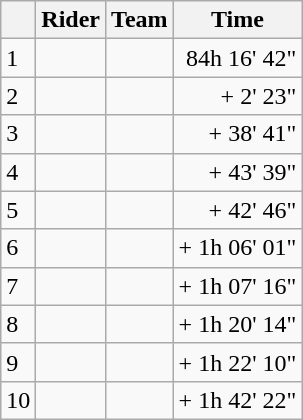<table class="wikitable">
<tr>
<th></th>
<th>Rider</th>
<th>Team</th>
<th>Time</th>
</tr>
<tr>
<td>1</td>
<td> </td>
<td></td>
<td align=right>84h 16' 42"</td>
</tr>
<tr>
<td>2</td>
<td></td>
<td></td>
<td align=right>+ 2' 23"</td>
</tr>
<tr>
<td>3</td>
<td></td>
<td></td>
<td align=right>+ 38' 41"</td>
</tr>
<tr>
<td>4</td>
<td></td>
<td></td>
<td align=right>+ 43' 39"</td>
</tr>
<tr>
<td>5</td>
<td></td>
<td></td>
<td align=right>+ 42' 46"</td>
</tr>
<tr>
<td>6</td>
<td></td>
<td></td>
<td align=right>+ 1h 06' 01"</td>
</tr>
<tr>
<td>7</td>
<td></td>
<td></td>
<td align=right>+ 1h 07' 16"</td>
</tr>
<tr>
<td>8</td>
<td></td>
<td></td>
<td align=right>+ 1h 20' 14"</td>
</tr>
<tr>
<td>9</td>
<td></td>
<td></td>
<td align=right>+ 1h 22' 10"</td>
</tr>
<tr>
<td>10</td>
<td></td>
<td></td>
<td align=right>+ 1h 42' 22"</td>
</tr>
</table>
